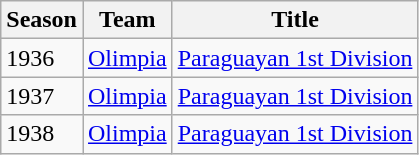<table class="wikitable">
<tr>
<th>Season</th>
<th>Team</th>
<th>Title</th>
</tr>
<tr>
<td>1936</td>
<td> <a href='#'>Olimpia</a></td>
<td><a href='#'>Paraguayan 1st Division</a></td>
</tr>
<tr>
<td>1937</td>
<td> <a href='#'>Olimpia</a></td>
<td><a href='#'>Paraguayan 1st Division</a></td>
</tr>
<tr>
<td>1938</td>
<td> <a href='#'>Olimpia</a></td>
<td><a href='#'>Paraguayan 1st Division</a></td>
</tr>
</table>
